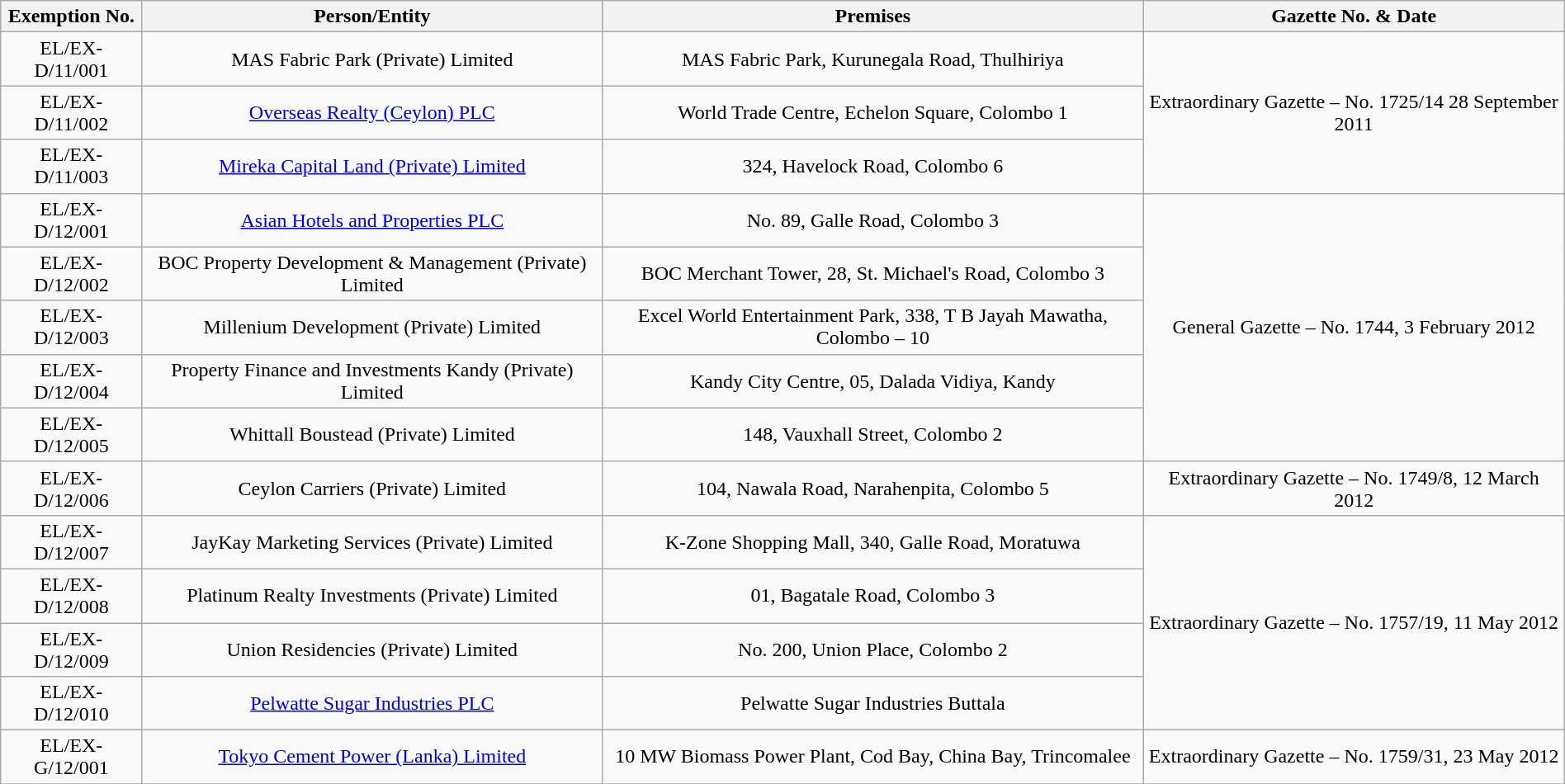<table class="wikitable" style="text-align:center; margin: 1em auto;">
<tr>
<th>Exemption No.</th>
<th>Person/Entity</th>
<th>Premises</th>
<th>Gazette No. & Date</th>
</tr>
<tr>
<td>EL/EX-D/11/001</td>
<td>MAS Fabric Park (Private) Limited</td>
<td>MAS Fabric Park, Kurunegala Road, Thulhiriya</td>
<td rowspan=3>Extraordinary Gazette – No. 1725/14 28 September 2011</td>
</tr>
<tr>
<td>EL/EX-D/11/002</td>
<td><a href='#'>Overseas Realty (Ceylon) PLC</a></td>
<td>World Trade Centre, Echelon Square, Colombo 1</td>
</tr>
<tr>
<td>EL/EX-D/11/003</td>
<td><a href='#'>Mireka Capital Land (Private) Limited</a></td>
<td>324, Havelock Road, Colombo 6</td>
</tr>
<tr>
<td>EL/EX-D/12/001</td>
<td><a href='#'>Asian Hotels and Properties PLC</a></td>
<td>No. 89, Galle Road, Colombo 3</td>
<td rowspan=5>General Gazette – No. 1744, 3 February 2012</td>
</tr>
<tr>
<td>EL/EX-D/12/002</td>
<td>BOC Property Development & Management (Private) Limited</td>
<td>BOC Merchant Tower, 28, St. Michael's Road, Colombo 3</td>
</tr>
<tr>
<td>EL/EX-D/12/003</td>
<td>Millenium Development (Private) Limited</td>
<td>Excel World Entertainment Park, 338, T B Jayah Mawatha, Colombo – 10</td>
</tr>
<tr>
<td>EL/EX-D/12/004</td>
<td>Property Finance and Investments Kandy (Private) Limited</td>
<td>Kandy City Centre, 05, Dalada Vidiya, Kandy</td>
</tr>
<tr>
<td>EL/EX-D/12/005</td>
<td>Whittall Boustead (Private) Limited</td>
<td>148, Vauxhall Street, Colombo 2</td>
</tr>
<tr>
<td>EL/EX-D/12/006</td>
<td>Ceylon Carriers (Private) Limited</td>
<td>104, Nawala Road, Narahenpita, Colombo 5</td>
<td>Extraordinary Gazette – No. 1749/8, 12 March 2012</td>
</tr>
<tr>
<td>EL/EX-D/12/007</td>
<td>JayKay Marketing Services (Private) Limited</td>
<td>K-Zone Shopping Mall, 340, Galle Road, Moratuwa</td>
<td rowspan=4>Extraordinary Gazette – No. 1757/19, 11 May 2012</td>
</tr>
<tr>
<td>EL/EX-D/12/008</td>
<td>Platinum Realty Investments (Private) Limited</td>
<td>01, Bagatale Road, Colombo 3</td>
</tr>
<tr>
<td>EL/EX-D/12/009</td>
<td>Union Residencies (Private) Limited</td>
<td>No. 200, Union Place, Colombo 2</td>
</tr>
<tr>
<td>EL/EX-D/12/010</td>
<td><a href='#'>Pelwatte Sugar Industries PLC</a></td>
<td>Pelwatte Sugar Industries Buttala</td>
</tr>
<tr>
<td>EL/EX-G/12/001</td>
<td><a href='#'>Tokyo Cement Power (Lanka) Limited</a></td>
<td>10 MW Biomass Power Plant, Cod Bay, China Bay, Trincomalee</td>
<td>Extraordinary Gazette – No. 1759/31, 23 May 2012</td>
</tr>
<tr>
</tr>
</table>
